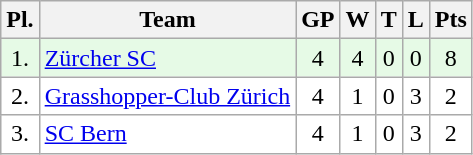<table class="wikitable">
<tr>
<th>Pl.</th>
<th>Team</th>
<th>GP</th>
<th>W</th>
<th>T</th>
<th>L</th>
<th>Pts</th>
</tr>
<tr align="center " bgcolor="#e6fae6">
<td>1.</td>
<td align="left"><a href='#'>Zürcher SC</a></td>
<td>4</td>
<td>4</td>
<td>0</td>
<td>0</td>
<td>8</td>
</tr>
<tr align="center "  bgcolor="#FFFFFF">
<td>2.</td>
<td align="left"><a href='#'>Grasshopper-Club Zürich</a></td>
<td>4</td>
<td>1</td>
<td>0</td>
<td>3</td>
<td>2</td>
</tr>
<tr align="center " bgcolor="#FFFFFF">
<td>3.</td>
<td align="left"><a href='#'>SC Bern</a></td>
<td>4</td>
<td>1</td>
<td>0</td>
<td>3</td>
<td>2</td>
</tr>
</table>
